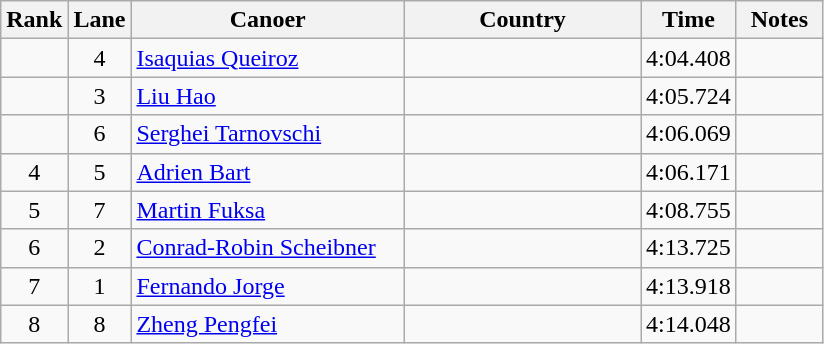<table class="wikitable sortable" style="text-align:center;">
<tr>
<th width=30>Rank</th>
<th width=30>Lane</th>
<th width=175>Canoer</th>
<th width=150>Country</th>
<th width=30>Time</th>
<th width=50>Notes</th>
</tr>
<tr>
<td></td>
<td>4</td>
<td align=left><a href='#'>Isaquias Queiroz</a></td>
<td align=left></td>
<td>4:04.408</td>
<td></td>
</tr>
<tr>
<td></td>
<td>3</td>
<td align=left><a href='#'>Liu Hao</a></td>
<td align=left></td>
<td>4:05.724</td>
<td></td>
</tr>
<tr>
<td></td>
<td>6</td>
<td align=left><a href='#'>Serghei Tarnovschi</a></td>
<td align=left></td>
<td>4:06.069</td>
<td></td>
</tr>
<tr>
<td>4</td>
<td>5</td>
<td align=left><a href='#'>Adrien Bart</a></td>
<td align=left></td>
<td>4:06.171</td>
<td></td>
</tr>
<tr>
<td>5</td>
<td>7</td>
<td align=left><a href='#'>Martin Fuksa</a></td>
<td align=left></td>
<td>4:08.755</td>
<td></td>
</tr>
<tr>
<td>6</td>
<td>2</td>
<td align=left><a href='#'>Conrad-Robin Scheibner</a></td>
<td align=left></td>
<td>4:13.725</td>
<td></td>
</tr>
<tr>
<td>7</td>
<td>1</td>
<td align=left><a href='#'>Fernando Jorge</a></td>
<td align=left></td>
<td>4:13.918</td>
<td></td>
</tr>
<tr>
<td>8</td>
<td>8</td>
<td align=left><a href='#'>Zheng Pengfei</a></td>
<td align=left></td>
<td>4:14.048</td>
<td></td>
</tr>
</table>
